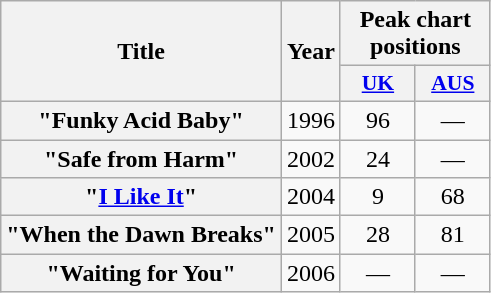<table class="wikitable plainrowheaders" style="text-align:center;">
<tr>
<th scope="col" rowspan="2">Title</th>
<th scope="col" rowspan="2">Year</th>
<th scope="col" colspan="2">Peak chart positions</th>
</tr>
<tr>
<th scope="col" style="width:3em;font-size:90%;"><a href='#'>UK</a><br></th>
<th scope="col" style="width:3em;font-size:90%;"><a href='#'>AUS</a><br></th>
</tr>
<tr>
<th scope="row">"Funky Acid Baby"</th>
<td>1996</td>
<td>96</td>
<td>—</td>
</tr>
<tr>
<th scope="row">"Safe from Harm"<br></th>
<td>2002</td>
<td>24</td>
<td>—</td>
</tr>
<tr>
<th scope="row">"<a href='#'>I Like It</a>"<br></th>
<td>2004</td>
<td>9</td>
<td>68</td>
</tr>
<tr>
<th scope="row">"When the Dawn Breaks"<br></th>
<td>2005</td>
<td>28</td>
<td>81</td>
</tr>
<tr>
<th scope="row">"Waiting for You"<br></th>
<td>2006</td>
<td>—</td>
<td>—</td>
</tr>
</table>
